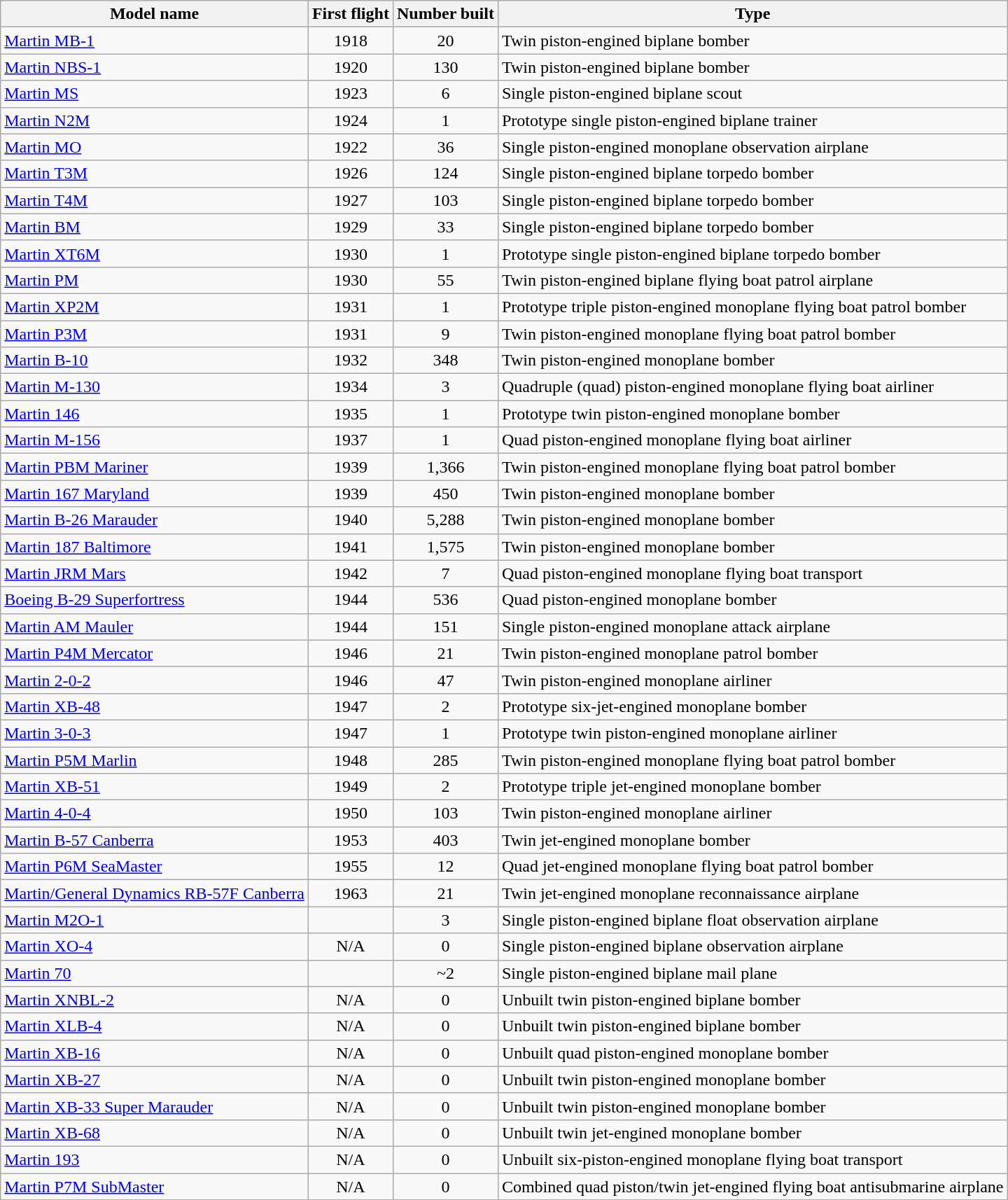<table class="wikitable sortable">
<tr>
<th>Model name</th>
<th>First flight</th>
<th>Number built</th>
<th>Type</th>
</tr>
<tr>
<td align=left><a href='#'>Martin MB-1</a></td>
<td align=center>1918</td>
<td align=center>20</td>
<td align=left>Twin piston-engined biplane bomber</td>
</tr>
<tr>
<td align=left><a href='#'>Martin NBS-1</a></td>
<td align=center>1920</td>
<td align=center>130</td>
<td align=left>Twin piston-engined biplane bomber</td>
</tr>
<tr>
<td align=left><a href='#'>Martin MS</a></td>
<td align=center>1923</td>
<td align=center>6</td>
<td align=left>Single piston-engined biplane scout</td>
</tr>
<tr>
<td align=left><a href='#'>Martin N2M</a></td>
<td align=center>1924</td>
<td align=center>1</td>
<td align=left>Prototype single piston-engined biplane trainer</td>
</tr>
<tr>
<td align=left><a href='#'>Martin MO</a></td>
<td align=center>1922</td>
<td align=center>36</td>
<td align=left>Single piston-engined monoplane observation airplane</td>
</tr>
<tr>
<td align=left><a href='#'>Martin T3M</a></td>
<td align=center>1926</td>
<td align=center>124</td>
<td align=left>Single piston-engined biplane torpedo bomber</td>
</tr>
<tr>
<td align=left><a href='#'>Martin T4M</a></td>
<td align=center>1927</td>
<td align=center>103</td>
<td align=left>Single piston-engined biplane torpedo bomber</td>
</tr>
<tr>
<td align=left><a href='#'>Martin BM</a></td>
<td align=center>1929</td>
<td align=center>33</td>
<td align=left>Single piston-engined biplane torpedo bomber</td>
</tr>
<tr>
<td align=left><a href='#'>Martin XT6M</a></td>
<td align=center>1930</td>
<td align=center>1</td>
<td align=left>Prototype single piston-engined biplane torpedo bomber</td>
</tr>
<tr>
<td align=left><a href='#'>Martin PM</a></td>
<td align=center>1930</td>
<td align=center>55</td>
<td align=left>Twin piston-engined biplane flying boat patrol airplane</td>
</tr>
<tr>
<td align=left><a href='#'>Martin XP2M</a></td>
<td align=center>1931</td>
<td align=center>1</td>
<td align=left>Prototype triple piston-engined monoplane flying boat patrol bomber</td>
</tr>
<tr>
<td align=left><a href='#'>Martin P3M</a></td>
<td align=center>1931</td>
<td align=center>9</td>
<td align=left>Twin piston-engined monoplane flying boat patrol bomber</td>
</tr>
<tr>
<td align=left><a href='#'>Martin B-10</a></td>
<td align=center>1932</td>
<td align=center>348</td>
<td align=left>Twin piston-engined monoplane bomber</td>
</tr>
<tr>
<td align=left><a href='#'>Martin M-130</a></td>
<td align=center>1934</td>
<td align=center>3</td>
<td align=left>Quadruple (quad) piston-engined monoplane flying boat airliner</td>
</tr>
<tr>
<td align=left><a href='#'>Martin 146</a></td>
<td align=center>1935</td>
<td align=center>1</td>
<td align=left>Prototype twin piston-engined monoplane bomber</td>
</tr>
<tr>
<td align=left><a href='#'>Martin M-156</a></td>
<td align=center>1937</td>
<td align=center>1</td>
<td align=left>Quad piston-engined monoplane flying boat airliner</td>
</tr>
<tr>
<td align=left><a href='#'>Martin PBM Mariner</a></td>
<td align=center>1939</td>
<td align=center>1,366</td>
<td align=left>Twin piston-engined monoplane flying boat patrol bomber</td>
</tr>
<tr>
<td align=left><a href='#'>Martin 167 Maryland</a></td>
<td align=center>1939</td>
<td align=center>450</td>
<td align=left>Twin piston-engined monoplane bomber</td>
</tr>
<tr>
<td align=left><a href='#'>Martin B-26 Marauder</a></td>
<td align=center>1940</td>
<td align=center>5,288</td>
<td align=left>Twin piston-engined monoplane bomber</td>
</tr>
<tr>
<td align=left><a href='#'>Martin 187 Baltimore</a></td>
<td align=center>1941</td>
<td align=center>1,575</td>
<td align=left>Twin piston-engined monoplane bomber</td>
</tr>
<tr>
<td align=left><a href='#'>Martin JRM Mars</a></td>
<td align=center>1942</td>
<td align=center>7</td>
<td align=left>Quad piston-engined monoplane flying boat transport</td>
</tr>
<tr>
<td align=left><a href='#'>Boeing B-29 Superfortress</a></td>
<td align=center>1944</td>
<td align=center>536</td>
<td align=left>Quad piston-engined monoplane bomber</td>
</tr>
<tr>
<td align=left><a href='#'>Martin AM Mauler</a></td>
<td align=center>1944</td>
<td align=center>151</td>
<td align=left>Single piston-engined monoplane attack airplane</td>
</tr>
<tr>
<td align=left><a href='#'>Martin P4M Mercator</a></td>
<td align=center>1946</td>
<td align=center>21</td>
<td align=left>Twin piston-engined monoplane patrol bomber</td>
</tr>
<tr>
<td align=left><a href='#'>Martin 2-0-2</a></td>
<td align=center>1946</td>
<td align=center>47</td>
<td align=left>Twin piston-engined monoplane airliner</td>
</tr>
<tr>
<td align=left><a href='#'>Martin XB-48</a></td>
<td align=center>1947</td>
<td align=center>2</td>
<td align=left>Prototype six-jet-engined monoplane bomber</td>
</tr>
<tr>
<td align=left><a href='#'>Martin 3-0-3</a></td>
<td align=center>1947</td>
<td align=center>1</td>
<td align=left>Prototype twin piston-engined monoplane airliner</td>
</tr>
<tr>
<td align=left><a href='#'>Martin P5M Marlin</a></td>
<td align=center>1948</td>
<td align=center>285</td>
<td align=left>Twin piston-engined monoplane flying boat patrol bomber</td>
</tr>
<tr>
<td align=left><a href='#'>Martin XB-51</a></td>
<td align=center>1949</td>
<td align=center>2</td>
<td align=left>Prototype triple jet-engined monoplane bomber</td>
</tr>
<tr>
<td align=left><a href='#'>Martin 4-0-4</a></td>
<td align=center>1950</td>
<td align=center>103</td>
<td align=left>Twin piston-engined monoplane airliner</td>
</tr>
<tr>
<td align=left><a href='#'>Martin B-57 Canberra</a></td>
<td align=center>1953</td>
<td align=center>403</td>
<td align=left>Twin jet-engined monoplane bomber</td>
</tr>
<tr>
<td align=left><a href='#'>Martin P6M SeaMaster</a></td>
<td align=center>1955</td>
<td align=center>12</td>
<td align=left>Quad jet-engined monoplane flying boat patrol bomber</td>
</tr>
<tr>
<td align=left><a href='#'>Martin/General Dynamics RB-57F Canberra</a></td>
<td align=center>1963</td>
<td align=center>21</td>
<td align=left>Twin jet-engined monoplane reconnaissance airplane</td>
</tr>
<tr>
<td align=left><a href='#'>Martin M2O-1</a></td>
<td align=center></td>
<td align=center>3</td>
<td align=left>Single piston-engined biplane float observation airplane</td>
</tr>
<tr>
<td align=left><a href='#'>Martin XO-4</a></td>
<td align=center>N/A</td>
<td align=center>0</td>
<td align=left>Single piston-engined biplane observation airplane</td>
</tr>
<tr>
<td align=left><a href='#'>Martin 70</a></td>
<td align=center></td>
<td align=center>~2</td>
<td align=left>Single piston-engined biplane mail plane</td>
</tr>
<tr>
<td align=left><a href='#'>Martin XNBL-2</a></td>
<td align=center>N/A</td>
<td align=center>0</td>
<td align=left>Unbuilt twin piston-engined biplane bomber</td>
</tr>
<tr>
<td align=left><a href='#'>Martin XLB-4</a></td>
<td align=center>N/A</td>
<td align=center>0</td>
<td align=left>Unbuilt twin piston-engined biplane bomber</td>
</tr>
<tr>
<td align=left><a href='#'>Martin XB-16</a></td>
<td align=center>N/A</td>
<td align=center>0</td>
<td align=left>Unbuilt quad piston-engined monoplane bomber</td>
</tr>
<tr>
<td align=left><a href='#'>Martin XB-27</a></td>
<td align=center>N/A</td>
<td align=center>0</td>
<td align=left>Unbuilt twin piston-engined monoplane bomber</td>
</tr>
<tr>
<td align=left><a href='#'>Martin XB-33 Super Marauder</a></td>
<td align=center>N/A</td>
<td align=center>0</td>
<td align=left>Unbuilt twin piston-engined monoplane bomber</td>
</tr>
<tr>
<td align=left><a href='#'>Martin XB-68</a></td>
<td align=center>N/A</td>
<td align=center>0</td>
<td align=left>Unbuilt twin jet-engined monoplane bomber</td>
</tr>
<tr>
<td align=left><a href='#'>Martin 193</a></td>
<td align=center>N/A</td>
<td align=center>0</td>
<td align=left>Unbuilt six-piston-engined monoplane flying boat transport</td>
</tr>
<tr>
<td align=left><a href='#'>Martin P7M SubMaster</a></td>
<td align=center>N/A</td>
<td align=center>0</td>
<td align=left>Combined quad piston/twin jet-engined flying boat antisubmarine airplane</td>
</tr>
<tr>
</tr>
</table>
